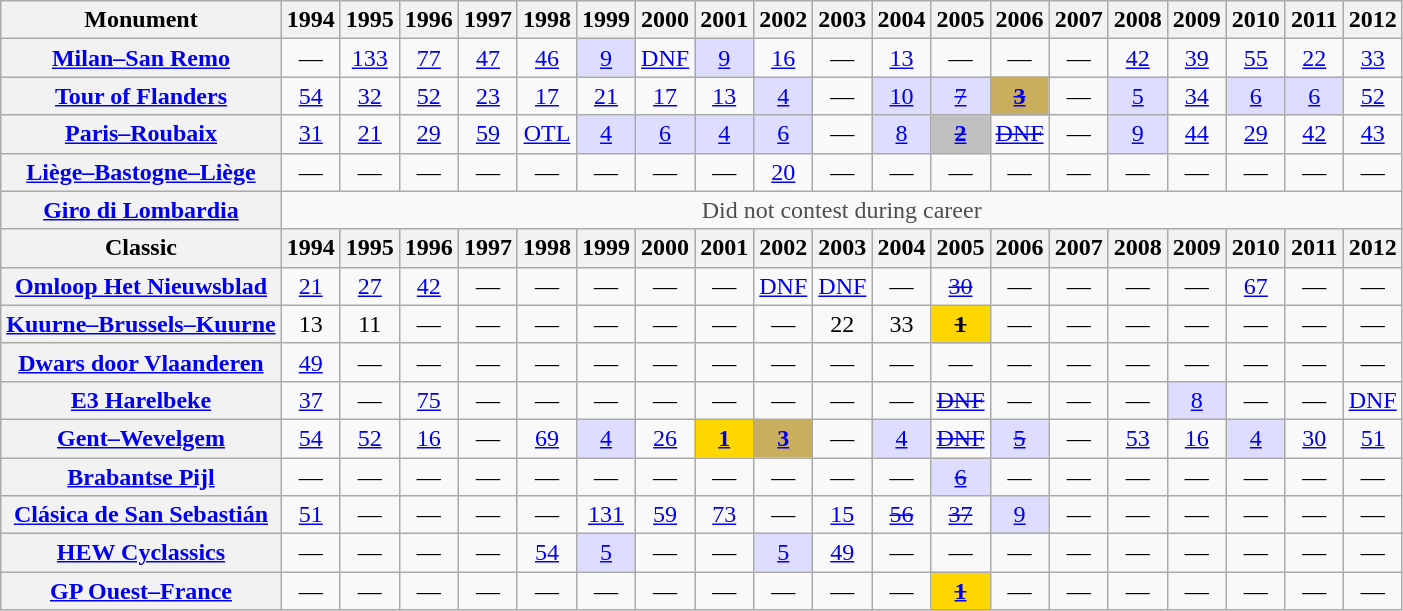<table class="wikitable plainrowheaders">
<tr>
<th>Monument</th>
<th scope="col">1994</th>
<th scope="col">1995</th>
<th scope="col">1996</th>
<th scope="col">1997</th>
<th scope="col">1998</th>
<th scope="col">1999</th>
<th scope="col">2000</th>
<th scope="col">2001</th>
<th scope="col">2002</th>
<th scope="col">2003</th>
<th scope="col">2004</th>
<th scope="col">2005</th>
<th scope="col">2006</th>
<th scope="col">2007</th>
<th scope="col">2008</th>
<th scope="col">2009</th>
<th scope="col">2010</th>
<th scope="col">2011</th>
<th scope="col">2012</th>
</tr>
<tr style="text-align:center;">
<th scope="row"><a href='#'>Milan–San Remo</a></th>
<td>—</td>
<td><a href='#'>133</a></td>
<td><a href='#'>77</a></td>
<td><a href='#'>47</a></td>
<td><a href='#'>46</a></td>
<td style="background:#ddf;"><a href='#'>9</a></td>
<td><a href='#'>DNF</a></td>
<td style="background:#ddf;"><a href='#'>9</a></td>
<td><a href='#'>16</a></td>
<td>—</td>
<td><a href='#'>13</a></td>
<td>—</td>
<td>—</td>
<td>—</td>
<td><a href='#'>42</a></td>
<td><a href='#'>39</a></td>
<td><a href='#'>55</a></td>
<td><a href='#'>22</a></td>
<td><a href='#'>33</a></td>
</tr>
<tr style="text-align:center;">
<th scope="row"><a href='#'>Tour of Flanders</a></th>
<td><a href='#'>54</a></td>
<td><a href='#'>32</a></td>
<td><a href='#'>52</a></td>
<td><a href='#'>23</a></td>
<td><a href='#'>17</a></td>
<td><a href='#'>21</a></td>
<td><a href='#'>17</a></td>
<td><a href='#'>13</a></td>
<td style="background:#ddf;"><a href='#'>4</a></td>
<td>—</td>
<td style="background:#ddf;"><a href='#'>10</a></td>
<td style="background:#ddf;"><a href='#'><s>7</s></a></td>
<td style="background:#C9AE5D;"><a href='#'><s><strong>3</strong></s></a></td>
<td>—</td>
<td style="background:#ddf;"><a href='#'>5</a></td>
<td><a href='#'>34</a></td>
<td style="background:#ddf;"><a href='#'>6</a></td>
<td style="background:#ddf;"><a href='#'>6</a></td>
<td><a href='#'>52</a></td>
</tr>
<tr style="text-align:center;">
<th scope="row"><a href='#'>Paris–Roubaix</a></th>
<td><a href='#'>31</a></td>
<td><a href='#'>21</a></td>
<td><a href='#'>29</a></td>
<td><a href='#'>59</a></td>
<td><a href='#'>OTL</a></td>
<td style="background:#ddf;"><a href='#'>4</a></td>
<td style="background:#ddf;"><a href='#'>6</a></td>
<td style="background:#ddf;"><a href='#'>4</a></td>
<td style="background:#ddf;"><a href='#'>6</a></td>
<td>—</td>
<td style="background:#ddf;"><a href='#'>8</a></td>
<td style="background:silver;"><a href='#'><s><strong>2</strong></s></a></td>
<td><a href='#'><s>DNF</s></a></td>
<td>—</td>
<td style="background:#ddf;"><a href='#'>9</a></td>
<td><a href='#'>44</a></td>
<td><a href='#'>29</a></td>
<td><a href='#'>42</a></td>
<td><a href='#'>43</a></td>
</tr>
<tr style="text-align:center;">
<th scope="row"><a href='#'>Liège–Bastogne–Liège</a></th>
<td>—</td>
<td>—</td>
<td>—</td>
<td>—</td>
<td>—</td>
<td>—</td>
<td>—</td>
<td>—</td>
<td><a href='#'>20</a></td>
<td>—</td>
<td>—</td>
<td>—</td>
<td>—</td>
<td>—</td>
<td>—</td>
<td>—</td>
<td>—</td>
<td>—</td>
<td>—</td>
</tr>
<tr style="text-align:center;">
<th scope="row"><a href='#'>Giro di Lombardia</a></th>
<td style="color:#4d4d4d;" colspan=19>Did not contest during career</td>
</tr>
<tr>
<th>Classic</th>
<th scope="col">1994</th>
<th scope="col">1995</th>
<th scope="col">1996</th>
<th scope="col">1997</th>
<th scope="col">1998</th>
<th scope="col">1999</th>
<th scope="col">2000</th>
<th scope="col">2001</th>
<th scope="col">2002</th>
<th scope="col">2003</th>
<th scope="col">2004</th>
<th scope="col">2005</th>
<th scope="col">2006</th>
<th scope="col">2007</th>
<th scope="col">2008</th>
<th scope="col">2009</th>
<th scope="col">2010</th>
<th scope="col">2011</th>
<th scope="col">2012</th>
</tr>
<tr style="text-align:center;">
<th scope="row"><a href='#'>Omloop Het Nieuwsblad</a></th>
<td><a href='#'>21</a></td>
<td><a href='#'>27</a></td>
<td><a href='#'>42</a></td>
<td>—</td>
<td>—</td>
<td>—</td>
<td>—</td>
<td>—</td>
<td><a href='#'>DNF</a></td>
<td><a href='#'>DNF</a></td>
<td>—</td>
<td><a href='#'><s>30</s></a></td>
<td>—</td>
<td>—</td>
<td>—</td>
<td>—</td>
<td><a href='#'>67</a></td>
<td>—</td>
<td>—</td>
</tr>
<tr style="text-align:center;">
<th scope="row"><a href='#'>Kuurne–Brussels–Kuurne</a></th>
<td>13</td>
<td>11</td>
<td>—</td>
<td>—</td>
<td>—</td>
<td>—</td>
<td>—</td>
<td>—</td>
<td>—</td>
<td>22</td>
<td>33</td>
<td style="background:gold;"><s><strong>1</strong></s></td>
<td>—</td>
<td>—</td>
<td>—</td>
<td>—</td>
<td>—</td>
<td>—</td>
<td>—</td>
</tr>
<tr style="text-align:center;">
<th scope="row"><a href='#'>Dwars door Vlaanderen</a></th>
<td><a href='#'>49</a></td>
<td>—</td>
<td>—</td>
<td>—</td>
<td>—</td>
<td>—</td>
<td>—</td>
<td>—</td>
<td>—</td>
<td>—</td>
<td>—</td>
<td>—</td>
<td>—</td>
<td>—</td>
<td>—</td>
<td>—</td>
<td>—</td>
<td>—</td>
<td>—</td>
</tr>
<tr style="text-align:center;">
<th scope="row"><a href='#'>E3 Harelbeke</a></th>
<td><a href='#'>37</a></td>
<td>—</td>
<td><a href='#'>75</a></td>
<td>—</td>
<td>—</td>
<td>—</td>
<td>—</td>
<td>—</td>
<td>—</td>
<td>—</td>
<td>—</td>
<td><a href='#'><s>DNF</s></a></td>
<td>—</td>
<td>—</td>
<td>—</td>
<td style="background:#ddf;"><a href='#'>8</a></td>
<td>—</td>
<td>—</td>
<td><a href='#'>DNF</a></td>
</tr>
<tr style="text-align:center;">
<th scope="row"><a href='#'>Gent–Wevelgem</a></th>
<td><a href='#'>54</a></td>
<td><a href='#'>52</a></td>
<td><a href='#'>16</a></td>
<td>—</td>
<td><a href='#'>69</a></td>
<td style="background:#ddf;"><a href='#'>4</a></td>
<td><a href='#'>26</a></td>
<td style="background:gold;"><a href='#'><strong>1</strong></a></td>
<td style="background:#C9AE5D;"><a href='#'><strong>3</strong></a></td>
<td>—</td>
<td style="background:#ddf;"><a href='#'>4</a></td>
<td><a href='#'><s>DNF</s></a></td>
<td style="background:#ddf;"><a href='#'><s>5</s></a></td>
<td>—</td>
<td><a href='#'>53</a></td>
<td><a href='#'>16</a></td>
<td style="background:#ddf;"><a href='#'>4</a></td>
<td><a href='#'>30</a></td>
<td><a href='#'>51</a></td>
</tr>
<tr style="text-align:center;">
<th scope="row"><a href='#'>Brabantse Pijl</a></th>
<td>—</td>
<td>—</td>
<td>—</td>
<td>—</td>
<td>—</td>
<td>—</td>
<td>—</td>
<td>—</td>
<td>—</td>
<td>—</td>
<td>—</td>
<td style="background:#ddf;"><a href='#'><s>6</s></a></td>
<td>—</td>
<td>—</td>
<td>—</td>
<td>—</td>
<td>—</td>
<td>—</td>
<td>—</td>
</tr>
<tr style="text-align:center;">
<th scope="row"><a href='#'>Clásica de San Sebastián</a></th>
<td><a href='#'>51</a></td>
<td>—</td>
<td>—</td>
<td>—</td>
<td>—</td>
<td><a href='#'>131</a></td>
<td><a href='#'>59</a></td>
<td><a href='#'>73</a></td>
<td>—</td>
<td><a href='#'>15</a></td>
<td><a href='#'><s>56</s></a></td>
<td><a href='#'><s>37</s></a></td>
<td style="background:#ddf;"><a href='#'>9</a></td>
<td>—</td>
<td>—</td>
<td>—</td>
<td>—</td>
<td>—</td>
<td>—</td>
</tr>
<tr style="text-align:center;">
<th scope="row"><a href='#'>HEW Cyclassics</a></th>
<td>—</td>
<td>—</td>
<td>—</td>
<td>—</td>
<td><a href='#'>54</a></td>
<td style="background:#ddf;"><a href='#'>5</a></td>
<td>—</td>
<td>—</td>
<td style="background:#ddf;"><a href='#'>5</a></td>
<td><a href='#'>49</a></td>
<td>—</td>
<td>—</td>
<td>—</td>
<td>—</td>
<td>—</td>
<td>—</td>
<td>—</td>
<td>—</td>
<td>—</td>
</tr>
<tr style="text-align:center;">
<th scope="row"><a href='#'>GP Ouest–France</a></th>
<td>—</td>
<td>—</td>
<td>—</td>
<td>—</td>
<td>—</td>
<td>—</td>
<td>—</td>
<td>—</td>
<td>—</td>
<td>—</td>
<td>—</td>
<td style="background:gold;"><a href='#'><s><strong>1</strong></s></a></td>
<td>—</td>
<td>—</td>
<td>—</td>
<td>—</td>
<td>—</td>
<td>—</td>
<td>—</td>
</tr>
</table>
